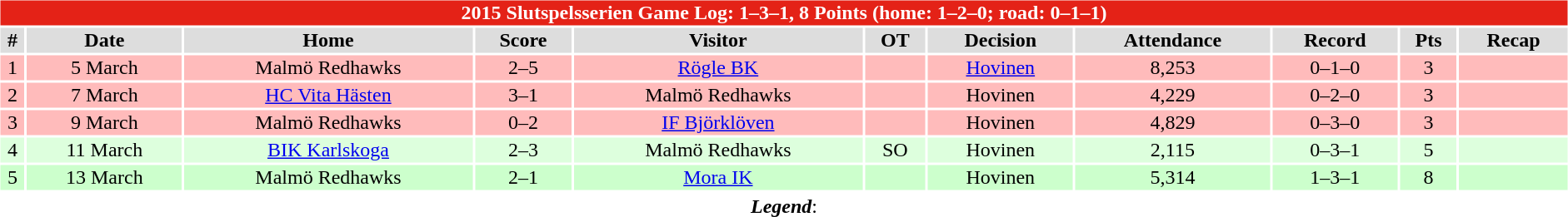<table class="toccolours" width=100% style="clear:both; margin:1.5em auto; text-align:center;">
<tr>
<td colspan=13><br><table class="toccolours collapsible collapsed" width=100%>
<tr>
<th colspan=13 style="background:#E42217; color: #FFFFFF;">2015 Slutspelsserien Game Log: 1–3–1, 8 Points (home: 1–2–0; road: 0–1–1)</th>
</tr>
<tr style="text-align:center; background:#ddd;">
<th>#</th>
<th>Date</th>
<th>Home</th>
<th>Score</th>
<th>Visitor</th>
<th>OT</th>
<th>Decision</th>
<th>Attendance</th>
<th>Record</th>
<th>Pts</th>
<th>Recap</th>
</tr>
<tr style="text-align:center; background:#FFBBBB">
<td>1</td>
<td>5 March</td>
<td>Malmö Redhawks</td>
<td>2–5</td>
<td><a href='#'>Rögle BK</a></td>
<td></td>
<td><a href='#'>Hovinen</a></td>
<td>8,253</td>
<td>0–1–0</td>
<td>3</td>
<td></td>
</tr>
<tr style="text-align:center; background:#FFBBBB">
<td>2</td>
<td>7 March</td>
<td><a href='#'>HC Vita Hästen</a></td>
<td>3–1</td>
<td>Malmö Redhawks</td>
<td></td>
<td>Hovinen</td>
<td>4,229</td>
<td>0–2–0</td>
<td>3</td>
<td></td>
</tr>
<tr style="text-align:center; background:#FFBBBB">
<td>3</td>
<td>9 March</td>
<td>Malmö Redhawks</td>
<td>0–2</td>
<td><a href='#'>IF Björklöven</a></td>
<td></td>
<td>Hovinen</td>
<td>4,829</td>
<td>0–3–0</td>
<td>3</td>
<td></td>
</tr>
<tr style="text-align:center; background:#DDFFDD">
<td>4</td>
<td>11 March</td>
<td><a href='#'>BIK Karlskoga</a></td>
<td>2–3</td>
<td>Malmö Redhawks</td>
<td>SO</td>
<td>Hovinen</td>
<td>2,115</td>
<td>0–3–1</td>
<td>5</td>
<td></td>
</tr>
<tr style="text-align:center; background:#CCFFCC">
<td>5</td>
<td>13 March</td>
<td>Malmö Redhawks</td>
<td>2–1</td>
<td><a href='#'>Mora IK</a></td>
<td></td>
<td>Hovinen</td>
<td>5,314</td>
<td>1–3–1</td>
<td>8</td>
<td></td>
</tr>
<tr>
</tr>
</table>
<strong><em>Legend</em></strong>: 


</td>
</tr>
</table>
